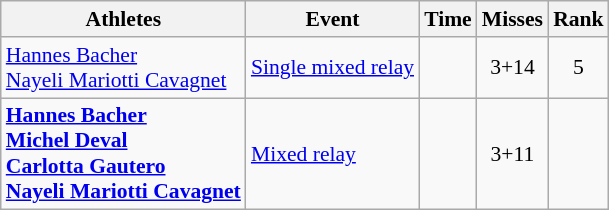<table class="wikitable" style="font-size:90%">
<tr>
<th>Athletes</th>
<th>Event</th>
<th>Time</th>
<th>Misses</th>
<th>Rank</th>
</tr>
<tr align=center>
<td align=left><a href='#'>Hannes Bacher</a><br><a href='#'>Nayeli Mariotti Cavagnet</a></td>
<td align=left><a href='#'>Single mixed relay</a></td>
<td></td>
<td>3+14</td>
<td>5</td>
</tr>
<tr align=center>
<td align=left><strong><a href='#'>Hannes Bacher</a><br><a href='#'>Michel Deval</a><br><a href='#'>Carlotta Gautero</a><br><a href='#'>Nayeli Mariotti Cavagnet</a></strong></td>
<td align=left><a href='#'>Mixed relay</a></td>
<td></td>
<td>3+11</td>
<td></td>
</tr>
</table>
